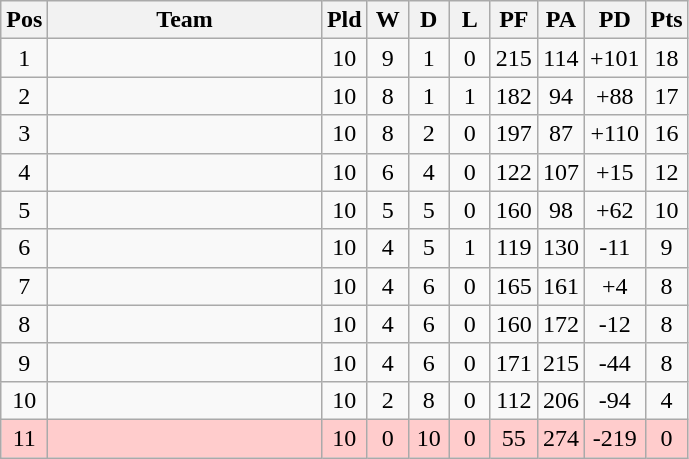<table class="wikitable" style="text-align:center">
<tr>
<th width=20 abbr="Position">Pos</th>
<th width=175>Team</th>
<th width=20 abbr="Played">Pld</th>
<th width=20 abbr="Won">W</th>
<th width=20 abbr="Drawn">D</th>
<th width=20 abbr="Lost">L</th>
<th width=20 abbr="Points for">PF</th>
<th width=20 abbr="Points against">PA</th>
<th width=25 abbr="Points difference">PD</th>
<th width=20 abbr="Points">Pts</th>
</tr>
<tr>
<td>1</td>
<td style="text-align:left"></td>
<td>10</td>
<td>9</td>
<td>1</td>
<td>0</td>
<td>215</td>
<td>114</td>
<td>+101</td>
<td>18</td>
</tr>
<tr>
<td>2</td>
<td style="text-align:left"></td>
<td>10</td>
<td>8</td>
<td>1</td>
<td>1</td>
<td>182</td>
<td>94</td>
<td>+88</td>
<td>17</td>
</tr>
<tr>
<td>3</td>
<td style="text-align:left"></td>
<td>10</td>
<td>8</td>
<td>2</td>
<td>0</td>
<td>197</td>
<td>87</td>
<td>+110</td>
<td>16</td>
</tr>
<tr>
<td>4</td>
<td style="text-align:left"></td>
<td>10</td>
<td>6</td>
<td>4</td>
<td>0</td>
<td>122</td>
<td>107</td>
<td>+15</td>
<td>12</td>
</tr>
<tr>
<td>5</td>
<td style="text-align:left"></td>
<td>10</td>
<td>5</td>
<td>5</td>
<td>0</td>
<td>160</td>
<td>98</td>
<td>+62</td>
<td>10</td>
</tr>
<tr>
<td>6</td>
<td style="text-align:left"></td>
<td>10</td>
<td>4</td>
<td>5</td>
<td>1</td>
<td>119</td>
<td>130</td>
<td>-11</td>
<td>9</td>
</tr>
<tr>
<td>7</td>
<td style="text-align:left"></td>
<td>10</td>
<td>4</td>
<td>6</td>
<td>0</td>
<td>165</td>
<td>161</td>
<td>+4</td>
<td>8</td>
</tr>
<tr>
<td>8</td>
<td style="text-align:left"></td>
<td>10</td>
<td>4</td>
<td>6</td>
<td>0</td>
<td>160</td>
<td>172</td>
<td>-12</td>
<td>8</td>
</tr>
<tr>
<td>9</td>
<td style="text-align:left"></td>
<td>10</td>
<td>4</td>
<td>6</td>
<td>0</td>
<td>171</td>
<td>215</td>
<td>-44</td>
<td>8</td>
</tr>
<tr>
<td>10</td>
<td style="text-align:left"></td>
<td>10</td>
<td>2</td>
<td>8</td>
<td>0</td>
<td>112</td>
<td>206</td>
<td>-94</td>
<td>4</td>
</tr>
<tr style="background:#ffcccc">
<td>11</td>
<td style="text-align:left"></td>
<td>10</td>
<td>0</td>
<td>10</td>
<td>0</td>
<td>55</td>
<td>274</td>
<td>-219</td>
<td>0</td>
</tr>
</table>
